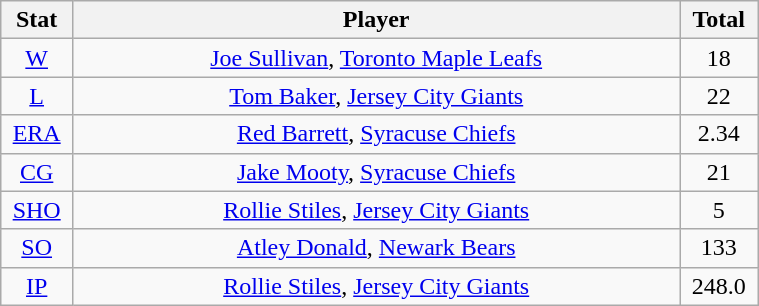<table class="wikitable" width="40%" style="text-align:center;">
<tr>
<th width="5%">Stat</th>
<th width="60%">Player</th>
<th width="5%">Total</th>
</tr>
<tr>
<td><a href='#'>W</a></td>
<td><a href='#'>Joe Sullivan</a>, <a href='#'>Toronto Maple Leafs</a></td>
<td>18</td>
</tr>
<tr>
<td><a href='#'>L</a></td>
<td><a href='#'>Tom Baker</a>, <a href='#'>Jersey City Giants</a></td>
<td>22</td>
</tr>
<tr>
<td><a href='#'>ERA</a></td>
<td><a href='#'>Red Barrett</a>, <a href='#'>Syracuse Chiefs</a></td>
<td>2.34</td>
</tr>
<tr>
<td><a href='#'>CG</a></td>
<td><a href='#'>Jake Mooty</a>, <a href='#'>Syracuse Chiefs</a></td>
<td>21</td>
</tr>
<tr>
<td><a href='#'>SHO</a></td>
<td><a href='#'>Rollie Stiles</a>, <a href='#'>Jersey City Giants</a></td>
<td>5</td>
</tr>
<tr>
<td><a href='#'>SO</a></td>
<td><a href='#'>Atley Donald</a>, <a href='#'>Newark Bears</a></td>
<td>133</td>
</tr>
<tr>
<td><a href='#'>IP</a></td>
<td><a href='#'>Rollie Stiles</a>, <a href='#'>Jersey City Giants</a></td>
<td>248.0</td>
</tr>
</table>
